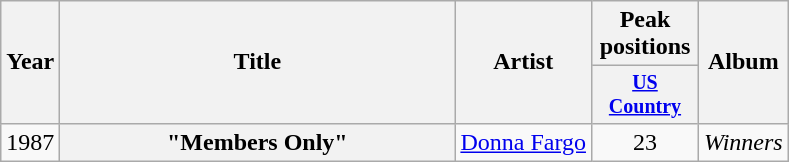<table class="wikitable plainrowheaders" style=text-align:center;>
<tr>
<th rowspan="2">Year</th>
<th rowspan="2" style="width:16em;">Title</th>
<th rowspan="2">Artist</th>
<th>Peak<br>positions</th>
<th rowspan="2">Album</th>
</tr>
<tr style="font-size:smaller;">
<th width="65"><a href='#'>US Country</a><br></th>
</tr>
<tr>
<td>1987</td>
<th scope="row">"Members Only"</th>
<td><a href='#'>Donna Fargo</a></td>
<td>23</td>
<td align="left"><em>Winners</em></td>
</tr>
</table>
